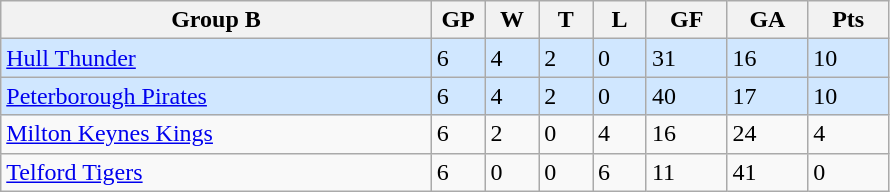<table class="wikitable">
<tr>
<th width="40%">Group B</th>
<th width="5%">GP</th>
<th width="5%">W</th>
<th width="5%">T</th>
<th width="5%">L</th>
<th width="7.5%">GF</th>
<th width="7.5%">GA</th>
<th width="7.5%">Pts</th>
</tr>
<tr bgcolor="#D0E7FF">
<td><a href='#'>Hull Thunder</a></td>
<td>6</td>
<td>4</td>
<td>2</td>
<td>0</td>
<td>31</td>
<td>16</td>
<td>10</td>
</tr>
<tr bgcolor="#D0E7FF">
<td><a href='#'>Peterborough Pirates</a></td>
<td>6</td>
<td>4</td>
<td>2</td>
<td>0</td>
<td>40</td>
<td>17</td>
<td>10</td>
</tr>
<tr>
<td><a href='#'>Milton Keynes Kings</a></td>
<td>6</td>
<td>2</td>
<td>0</td>
<td>4</td>
<td>16</td>
<td>24</td>
<td>4</td>
</tr>
<tr>
<td><a href='#'>Telford Tigers</a></td>
<td>6</td>
<td>0</td>
<td>0</td>
<td>6</td>
<td>11</td>
<td>41</td>
<td>0</td>
</tr>
</table>
